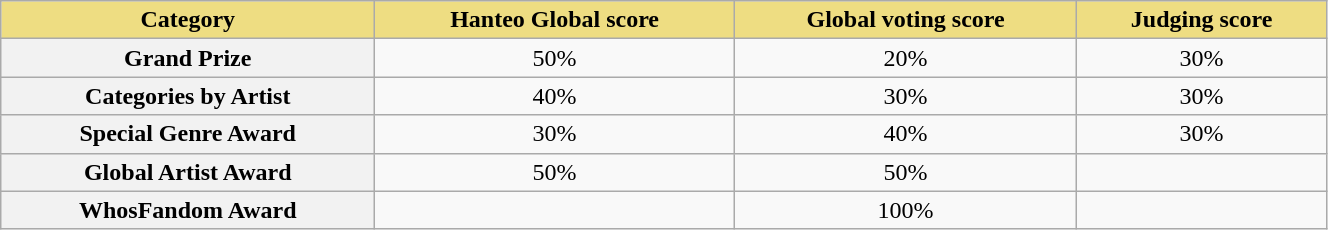<table class="wikitable" style="text-align:center; width:70%">
<tr>
<th scope="col" style="background:#EEDD82">Category</th>
<th scope="col" style="background:#EEDD82">Hanteo Global score</th>
<th scope="col" style="background:#EEDD82">Global voting score</th>
<th scope="col" style="background:#EEDD82">Judging score</th>
</tr>
<tr>
<th scope="col">Grand Prize</th>
<td>50%</td>
<td>20%</td>
<td>30%</td>
</tr>
<tr>
<th scope="col">Categories by Artist</th>
<td>40%</td>
<td>30%</td>
<td>30%</td>
</tr>
<tr>
<th scope="col">Special Genre Award</th>
<td>30%</td>
<td>40%</td>
<td>30%</td>
</tr>
<tr>
<th scope="col">Global Artist Award</th>
<td>50%</td>
<td>50%</td>
<td></td>
</tr>
<tr>
<th scope="col">WhosFandom Award</th>
<td></td>
<td>100%</td>
<td></td>
</tr>
</table>
